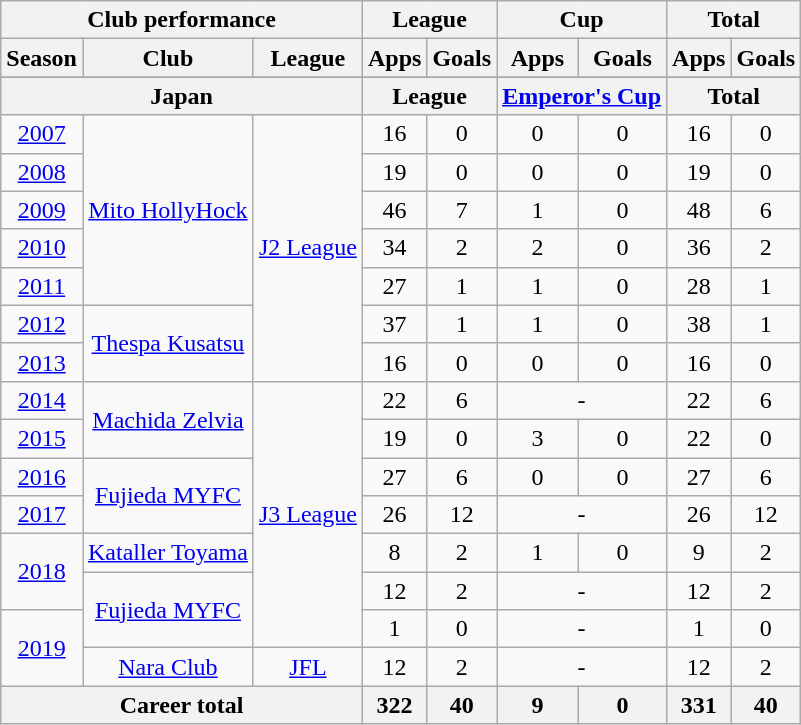<table class="wikitable" style="text-align:center">
<tr>
<th colspan=3>Club performance</th>
<th colspan=2>League</th>
<th colspan=2>Cup</th>
<th colspan=2>Total</th>
</tr>
<tr>
<th>Season</th>
<th>Club</th>
<th>League</th>
<th>Apps</th>
<th>Goals</th>
<th>Apps</th>
<th>Goals</th>
<th>Apps</th>
<th>Goals</th>
</tr>
<tr>
</tr>
<tr>
<th colspan=3>Japan</th>
<th colspan=2>League</th>
<th colspan=2><a href='#'>Emperor's Cup</a></th>
<th colspan=2>Total</th>
</tr>
<tr>
<td><a href='#'>2007</a></td>
<td rowspan="5"><a href='#'>Mito HollyHock</a></td>
<td rowspan="7"><a href='#'>J2 League</a></td>
<td>16</td>
<td>0</td>
<td>0</td>
<td>0</td>
<td>16</td>
<td>0</td>
</tr>
<tr>
<td><a href='#'>2008</a></td>
<td>19</td>
<td>0</td>
<td>0</td>
<td>0</td>
<td>19</td>
<td>0</td>
</tr>
<tr>
<td><a href='#'>2009</a></td>
<td>46</td>
<td>7</td>
<td>1</td>
<td>0</td>
<td>48</td>
<td>6</td>
</tr>
<tr>
<td><a href='#'>2010</a></td>
<td>34</td>
<td>2</td>
<td>2</td>
<td>0</td>
<td>36</td>
<td>2</td>
</tr>
<tr>
<td><a href='#'>2011</a></td>
<td>27</td>
<td>1</td>
<td>1</td>
<td>0</td>
<td>28</td>
<td>1</td>
</tr>
<tr>
<td><a href='#'>2012</a></td>
<td rowspan="2"><a href='#'>Thespa Kusatsu</a></td>
<td>37</td>
<td>1</td>
<td>1</td>
<td>0</td>
<td>38</td>
<td>1</td>
</tr>
<tr>
<td><a href='#'>2013</a></td>
<td>16</td>
<td>0</td>
<td>0</td>
<td>0</td>
<td>16</td>
<td>0</td>
</tr>
<tr>
<td><a href='#'>2014</a></td>
<td rowspan="2"><a href='#'>Machida Zelvia</a></td>
<td rowspan="7"><a href='#'>J3 League</a></td>
<td>22</td>
<td>6</td>
<td colspan="2">-</td>
<td>22</td>
<td>6</td>
</tr>
<tr>
<td><a href='#'>2015</a></td>
<td>19</td>
<td>0</td>
<td>3</td>
<td>0</td>
<td>22</td>
<td>0</td>
</tr>
<tr>
<td><a href='#'>2016</a></td>
<td rowspan="2"><a href='#'>Fujieda MYFC</a></td>
<td>27</td>
<td>6</td>
<td>0</td>
<td>0</td>
<td>27</td>
<td>6</td>
</tr>
<tr>
<td><a href='#'>2017</a></td>
<td>26</td>
<td>12</td>
<td colspan="2">-</td>
<td>26</td>
<td>12</td>
</tr>
<tr>
<td rowspan="2"><a href='#'>2018</a></td>
<td><a href='#'>Kataller Toyama</a></td>
<td>8</td>
<td>2</td>
<td>1</td>
<td>0</td>
<td>9</td>
<td>2</td>
</tr>
<tr>
<td rowspan="2"><a href='#'>Fujieda MYFC</a></td>
<td>12</td>
<td>2</td>
<td colspan="2">-</td>
<td>12</td>
<td>2</td>
</tr>
<tr>
<td rowspan="2"><a href='#'>2019</a></td>
<td>1</td>
<td>0</td>
<td colspan="2">-</td>
<td>1</td>
<td>0</td>
</tr>
<tr>
<td><a href='#'>Nara Club</a></td>
<td><a href='#'>JFL</a></td>
<td>12</td>
<td>2</td>
<td colspan="2">-</td>
<td>12</td>
<td>2</td>
</tr>
<tr>
<th colspan=3>Career total</th>
<th>322</th>
<th>40</th>
<th>9</th>
<th>0</th>
<th>331</th>
<th>40</th>
</tr>
</table>
